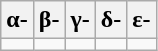<table class="wikitable">
<tr>
<th>α-</th>
<th>β-</th>
<th>γ-</th>
<th>δ-</th>
<th>ε-</th>
</tr>
<tr>
<td></td>
<td></td>
<td></td>
<td></td>
<td></td>
</tr>
</table>
